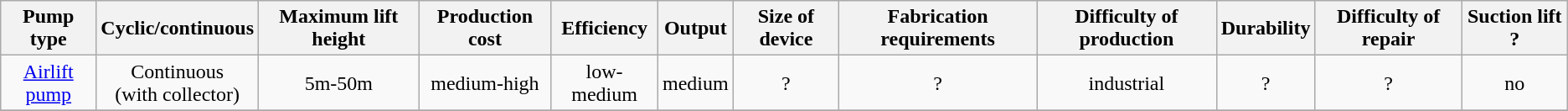<table class="wikitable" style="text-align: center; width: auto;">
<tr>
<th>Pump type</th>
<th>Cyclic/continuous</th>
<th>Maximum lift height</th>
<th>Production cost</th>
<th>Efficiency</th>
<th>Output</th>
<th>Size of device</th>
<th>Fabrication requirements</th>
<th>Difficulty of production</th>
<th>Durability</th>
<th>Difficulty of repair</th>
<th>Suction lift ?</th>
</tr>
<tr>
<td><a href='#'>Airlift pump</a></td>
<td>Continuous<br>(with collector)</td>
<td>5m-50m</td>
<td>medium-high</td>
<td>low-medium</td>
<td>medium</td>
<td>?</td>
<td>?</td>
<td>industrial</td>
<td>?</td>
<td>?</td>
<td>no</td>
</tr>
<tr>
</tr>
</table>
